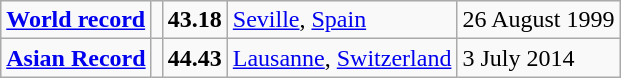<table class="wikitable">
<tr>
<td><strong><a href='#'>World record</a></strong></td>
<td></td>
<td><strong>43.18</strong></td>
<td><a href='#'>Seville</a>, <a href='#'>Spain</a></td>
<td>26 August 1999</td>
</tr>
<tr>
<td><strong><a href='#'>Asian Record</a></strong></td>
<td></td>
<td><strong>44.43</strong></td>
<td><a href='#'>Lausanne</a>, <a href='#'>Switzerland</a></td>
<td>3 July 2014</td>
</tr>
</table>
